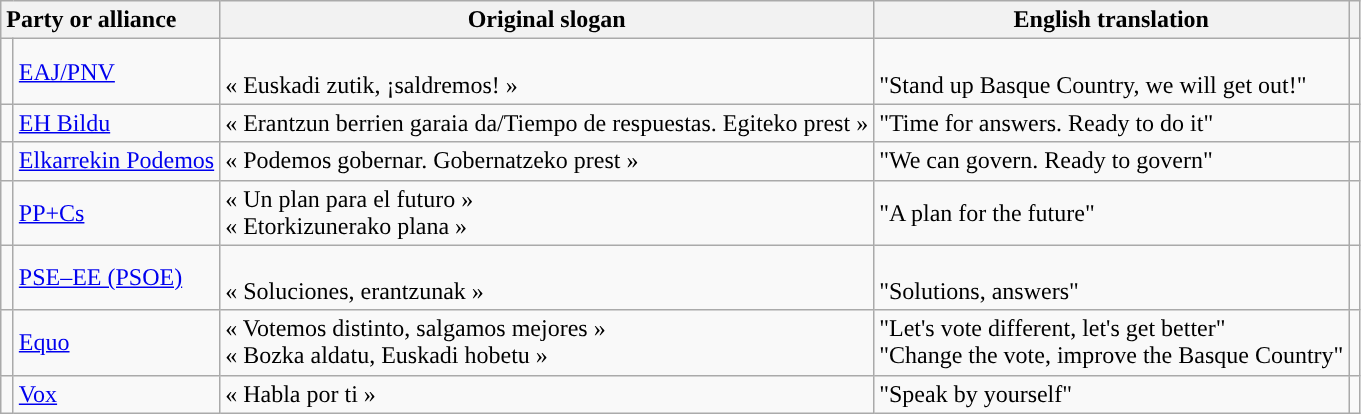<table class="wikitable" style="text-align:left;">
<tr>
<th style="text-align:left;" colspan="2">Party or alliance</th>
<th>Original slogan</th>
<th>English translation</th>
<th></th>
</tr>
<tr>
<td width="1" style="color:inherit;background:"></td>
<td><a href='#'>EAJ/PNV</a></td>
<td><br>« Euskadi zutik, ¡saldremos! »</td>
<td><br>"Stand up Basque Country, we will get out!"</td>
<td><br></td>
</tr>
<tr>
<td style="color:inherit;background:"></td>
<td><a href='#'>EH Bildu</a></td>
<td>« Erantzun berrien garaia da/Tiempo de respuestas. Egiteko prest »</td>
<td>"Time for answers. Ready to do it"</td>
<td></td>
</tr>
<tr>
<td style="color:inherit;background:"></td>
<td><a href='#'>Elkarrekin Podemos</a></td>
<td>« Podemos gobernar. Gobernatzeko prest »</td>
<td>"We can govern. Ready to govern"</td>
<td></td>
</tr>
<tr>
<td style="color:inherit;background:"></td>
<td><a href='#'>PP+Cs</a></td>
<td>« Un plan para el futuro »<br>« Etorkizunerako plana »</td>
<td>"A plan for the future"</td>
<td></td>
</tr>
<tr>
<td style="color:inherit;background:"></td>
<td><a href='#'>PSE–EE (PSOE)</a></td>
<td><br>« Soluciones, erantzunak »</td>
<td><br>"Solutions, answers"</td>
<td><br></td>
</tr>
<tr>
<td style="color:inherit;background:"></td>
<td><a href='#'>Equo</a></td>
<td>« Votemos distinto, salgamos mejores »<br>« Bozka aldatu, Euskadi hobetu »</td>
<td>"Let's vote different, let's get better"<br>"Change the vote, improve the Basque Country"</td>
<td></td>
</tr>
<tr>
<td style="color:inherit;background:"></td>
<td><a href='#'>Vox</a></td>
<td>« Habla por ti »</td>
<td>"Speak by yourself"</td>
<td></td>
</tr>
</table>
